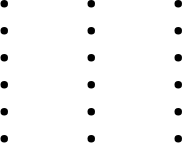<table>
<tr>
<td style="vertical-align:top; width:25%;"><br><ul><li></li><li></li><li></li><li></li><li></li><li></li></ul></td>
<td style="vertical-align:top; width:25%;"><br><ul><li></li><li></li><li></li><li></li><li></li><li></li></ul></td>
<td style="vertical-align:top; width:25%;"><br><ul><li></li><li></li><li></li><li></li><li></li><li></li></ul></td>
</tr>
</table>
